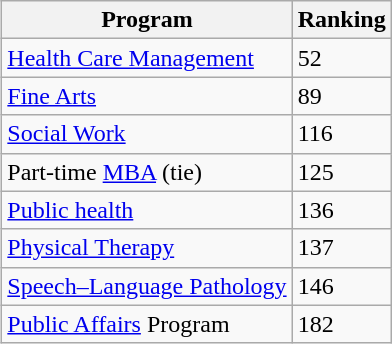<table class="wikitable sortable" style="float:right">
<tr>
<th>Program</th>
<th>Ranking</th>
</tr>
<tr>
<td><a href='#'>Health Care Management</a></td>
<td>52</td>
</tr>
<tr>
<td><a href='#'>Fine Arts</a></td>
<td>89</td>
</tr>
<tr>
<td><a href='#'>Social Work</a></td>
<td>116</td>
</tr>
<tr>
<td>Part-time <a href='#'>MBA</a> (tie)</td>
<td>125</td>
</tr>
<tr>
<td><a href='#'>Public health</a></td>
<td>136</td>
</tr>
<tr>
<td><a href='#'>Physical Therapy</a></td>
<td>137</td>
</tr>
<tr>
<td><a href='#'>Speech–Language Pathology</a></td>
<td>146</td>
</tr>
<tr>
<td><a href='#'>Public Affairs</a> Program</td>
<td>182</td>
</tr>
</table>
